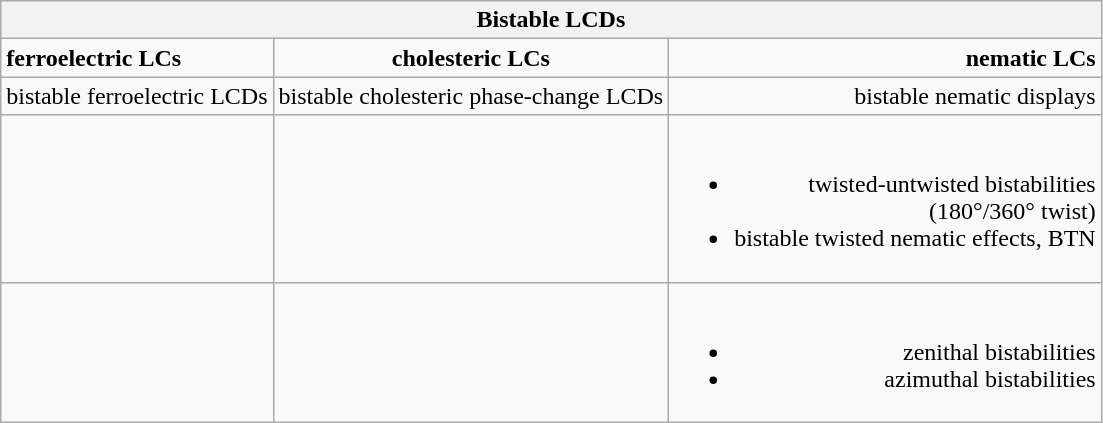<table class="wikitable">
<tr valign="top" align="left">
<th colspan="3" align="center"><strong>Bistable LCDs</strong></th>
</tr>
<tr>
<td align="left" valign="top"><strong>ferroelectric LCs</strong></td>
<td align="center" valign="top"><strong>cholesteric LCs</strong></td>
<td align="right" valign="top"><strong>nematic LCs</strong></td>
</tr>
<tr>
<td align="left" valign="top">bistable ferroelectric LCDs</td>
<td align="center" valign="top">bistable cholesteric phase-change LCDs</td>
<td align="right" valign="top">bistable nematic displays</td>
</tr>
<tr>
<td align="left" valign="top"></td>
<td align="center" valign="top"></td>
<td align="right" valign="top"><br><ul><li>twisted-untwisted bistabilities<br>(180°/360° twist) </li><li>bistable twisted nematic effects, BTN</li></ul></td>
</tr>
<tr>
<td align="left" valign="top"></td>
<td align="center" valign="top"></td>
<td align="right" valign="top"><br><ul><li>zenithal bistabilities </li><li>azimuthal bistabilities</li></ul></td>
</tr>
</table>
